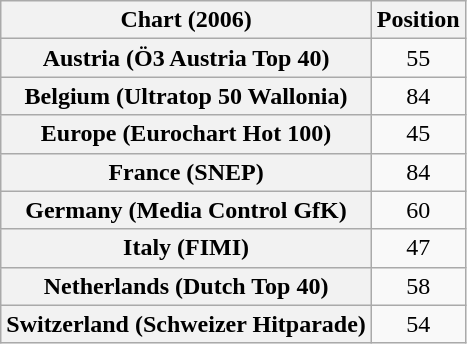<table class="wikitable sortable plainrowheaders" style="text-align:center">
<tr>
<th scope="col">Chart (2006)</th>
<th scope="col">Position</th>
</tr>
<tr>
<th scope="row">Austria (Ö3 Austria Top 40)</th>
<td>55</td>
</tr>
<tr>
<th scope="row">Belgium (Ultratop 50 Wallonia)</th>
<td>84</td>
</tr>
<tr>
<th scope="row">Europe (Eurochart Hot 100)</th>
<td>45</td>
</tr>
<tr>
<th scope="row">France (SNEP)</th>
<td>84</td>
</tr>
<tr>
<th scope="row">Germany (Media Control GfK)</th>
<td>60</td>
</tr>
<tr>
<th scope="row">Italy (FIMI)</th>
<td>47</td>
</tr>
<tr>
<th scope="row">Netherlands (Dutch Top 40)</th>
<td>58</td>
</tr>
<tr>
<th scope="row">Switzerland (Schweizer Hitparade)</th>
<td>54</td>
</tr>
</table>
